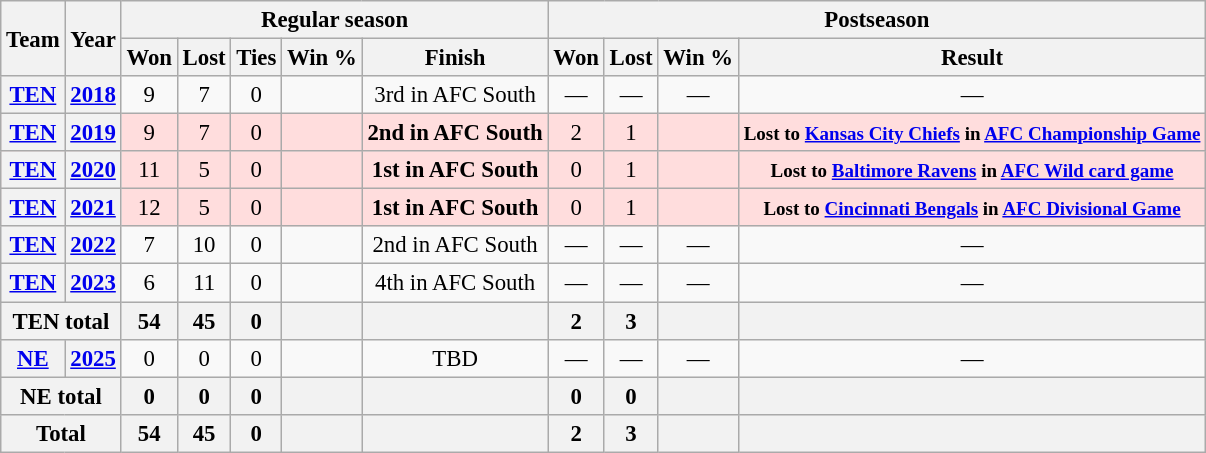<table class="wikitable" style="font-size: 95%; text-align:center;">
<tr>
<th rowspan="2">Team</th>
<th rowspan="2">Year</th>
<th colspan="5">Regular season</th>
<th colspan="4">Postseason</th>
</tr>
<tr>
<th>Won</th>
<th>Lost</th>
<th>Ties</th>
<th>Win %</th>
<th>Finish</th>
<th>Won</th>
<th>Lost</th>
<th>Win %</th>
<th>Result</th>
</tr>
<tr>
<th><a href='#'>TEN</a></th>
<th><a href='#'>2018</a></th>
<td>9</td>
<td>7</td>
<td>0</td>
<td></td>
<td>3rd in AFC South</td>
<td>—</td>
<td>—</td>
<td>—</td>
<td>—</td>
</tr>
<tr style="background:#fdd;">
<th><a href='#'>TEN</a></th>
<th><a href='#'>2019</a></th>
<td>9</td>
<td>7</td>
<td>0</td>
<td></td>
<td><strong>2nd in AFC South</strong></td>
<td>2</td>
<td>1</td>
<td></td>
<td><small><strong>Lost to <a href='#'>Kansas City Chiefs</a> in <a href='#'>AFC Championship Game</a></strong></small></td>
</tr>
<tr style="background:#fdd;">
<th><a href='#'>TEN</a></th>
<th><a href='#'>2020</a></th>
<td>11</td>
<td>5</td>
<td>0</td>
<td></td>
<td><strong>1st in AFC South</strong></td>
<td>0</td>
<td>1</td>
<td></td>
<td><small><strong>Lost to <a href='#'>Baltimore Ravens</a> in <a href='#'>AFC Wild card game</a></strong></small></td>
</tr>
<tr style="background:#fdd;">
<th><a href='#'>TEN</a></th>
<th><a href='#'>2021</a></th>
<td>12</td>
<td>5</td>
<td>0</td>
<td></td>
<td><strong>1st in AFC South</strong></td>
<td>0</td>
<td>1</td>
<td></td>
<td><small><strong>Lost to <a href='#'>Cincinnati Bengals</a> in <a href='#'>AFC Divisional Game</a></strong></small></td>
</tr>
<tr>
<th><a href='#'>TEN</a></th>
<th><a href='#'>2022</a></th>
<td>7</td>
<td>10</td>
<td>0</td>
<td></td>
<td>2nd in AFC South</td>
<td>—</td>
<td>—</td>
<td>—</td>
<td>—</td>
</tr>
<tr>
<th><a href='#'>TEN</a></th>
<th><a href='#'>2023</a></th>
<td>6</td>
<td>11</td>
<td>0</td>
<td></td>
<td>4th in AFC South</td>
<td>—</td>
<td>—</td>
<td>—</td>
<td>—</td>
</tr>
<tr>
<th colspan="2">TEN total</th>
<th>54</th>
<th>45</th>
<th>0</th>
<th></th>
<th></th>
<th>2</th>
<th>3</th>
<th></th>
<th></th>
</tr>
<tr>
<th><a href='#'>NE</a></th>
<th><a href='#'>2025</a></th>
<td>0</td>
<td>0</td>
<td>0</td>
<td></td>
<td>TBD</td>
<td>—</td>
<td>—</td>
<td>—</td>
<td>—</td>
</tr>
<tr>
<th colspan="2">NE total</th>
<th>0</th>
<th>0</th>
<th>0</th>
<th></th>
<th></th>
<th>0</th>
<th>0</th>
<th></th>
<th></th>
</tr>
<tr>
<th colspan="2">Total</th>
<th>54</th>
<th>45</th>
<th>0</th>
<th></th>
<th></th>
<th>2</th>
<th>3</th>
<th></th>
<th></th>
</tr>
</table>
